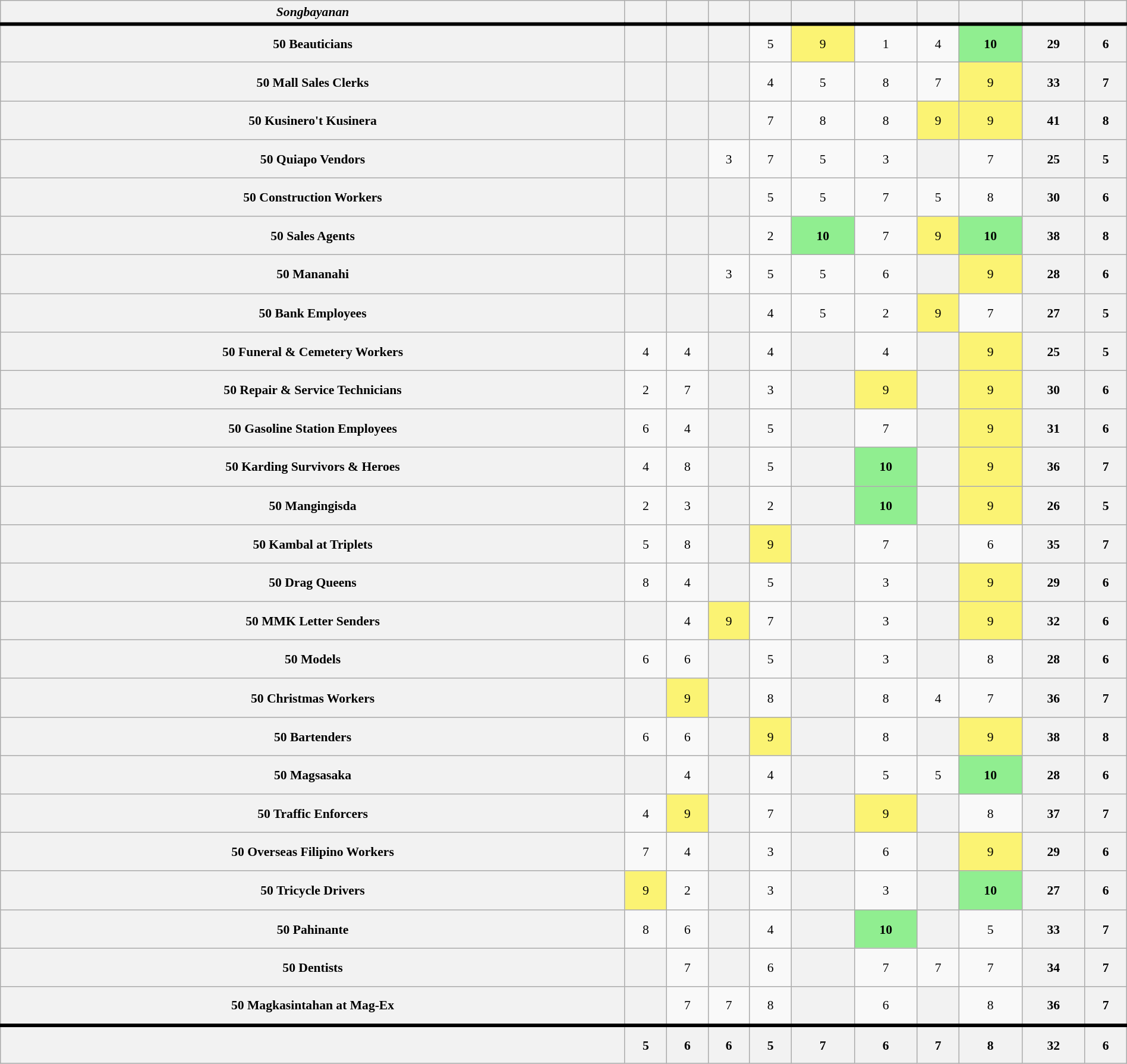<table class="wikitable collapsible" style="text-align:center; font-size:90%; line-height:18px;" width="100%">
<tr>
<th><em>Songbayanan</em></th>
<th></th>
<th></th>
<th></th>
<th></th>
<th></th>
<th></th>
<th></th>
<th></th>
<th></th>
<th></th>
</tr>
<tr style="border-top: solid 4px; height: 3em;">
<th>50 Beauticians</th>
<th></th>
<th></th>
<th></th>
<td>5</td>
<td style="background:#FBF373;">9</td>
<td>1</td>
<td>4</td>
<td style="background:lightgreen;"><strong>10</strong></td>
<th>29</th>
<th>6</th>
</tr>
<tr style="height: 3em;">
<th>50 Mall Sales Clerks</th>
<th></th>
<th></th>
<th></th>
<td>4</td>
<td>5</td>
<td>8</td>
<td>7</td>
<td style="background:#FBF373;">9</td>
<th>33</th>
<th>7</th>
</tr>
<tr style="height: 3em;">
<th>50 Kusinero't Kusinera</th>
<th></th>
<th></th>
<th></th>
<td>7</td>
<td>8</td>
<td>8</td>
<td style="background:#FBF373;">9</td>
<td style="background:#FBF373;">9</td>
<th>41</th>
<th>8</th>
</tr>
<tr style="height: 3em;">
<th>50 Quiapo Vendors</th>
<th></th>
<th></th>
<td>3</td>
<td>7</td>
<td>5</td>
<td>3</td>
<th></th>
<td>7</td>
<th>25</th>
<th>5</th>
</tr>
<tr style="height: 3em;">
<th>50 Construction Workers</th>
<th></th>
<th></th>
<th></th>
<td>5</td>
<td>5</td>
<td>7</td>
<td>5</td>
<td>8</td>
<th>30</th>
<th>6</th>
</tr>
<tr style="height: 3em;">
<th>50 Sales Agents</th>
<th></th>
<th></th>
<th></th>
<td>2</td>
<td style="background:lightgreen;"><strong>10</strong></td>
<td>7</td>
<td style="background:#FBF373;">9</td>
<td style="background:lightgreen;"><strong>10</strong></td>
<th>38</th>
<th>8</th>
</tr>
<tr style="height: 3em;">
<th>50 Mananahi</th>
<th></th>
<th></th>
<td>3</td>
<td>5</td>
<td>5</td>
<td>6</td>
<th></th>
<td style="background:#FBF373;">9</td>
<th>28</th>
<th>6</th>
</tr>
<tr style="height: 3em;">
<th>50 Bank Employees</th>
<th></th>
<th></th>
<th></th>
<td>4</td>
<td>5</td>
<td>2</td>
<td style="background:#FBF373;">9</td>
<td>7</td>
<th>27</th>
<th>5</th>
</tr>
<tr style="height: 3em;">
<th>50 Funeral & Cemetery Workers</th>
<td>4</td>
<td>4</td>
<th></th>
<td>4</td>
<th></th>
<td>4</td>
<th></th>
<td style="background:#FBF373;">9</td>
<th>25</th>
<th>5</th>
</tr>
<tr style="height: 3em;">
<th>50 Repair & Service Technicians</th>
<td>2</td>
<td>7</td>
<th></th>
<td>3</td>
<th></th>
<td style="background:#FBF373;">9</td>
<th></th>
<td style="background:#FBF373;">9</td>
<th>30</th>
<th>6</th>
</tr>
<tr style="height: 3em;">
<th>50 Gasoline Station Employees</th>
<td>6</td>
<td>4</td>
<th></th>
<td>5</td>
<th></th>
<td>7</td>
<th></th>
<td style="background:#FBF373;">9</td>
<th>31</th>
<th>6</th>
</tr>
<tr style="height: 3em;">
<th>50 Karding Survivors & Heroes</th>
<td>4</td>
<td>8</td>
<th></th>
<td>5</td>
<th></th>
<td style="background:lightgreen;"><strong>10</strong></td>
<th></th>
<td style="background:#FBF373;">9</td>
<th>36</th>
<th>7</th>
</tr>
<tr style="height: 3em;">
<th>50 Mangingisda</th>
<td>2</td>
<td>3</td>
<th></th>
<td>2</td>
<th></th>
<td style="background:lightgreen;"><strong>10</strong></td>
<th></th>
<td style="background:#FBF373;">9</td>
<th>26</th>
<th>5</th>
</tr>
<tr style="height: 3em;">
<th>50 Kambal at Triplets</th>
<td>5</td>
<td>8</td>
<th></th>
<td style="background:#FBF373;">9</td>
<th></th>
<td>7</td>
<th></th>
<td>6</td>
<th>35</th>
<th>7</th>
</tr>
<tr style="height: 3em;">
<th>50 Drag Queens</th>
<td>8</td>
<td>4</td>
<th></th>
<td>5</td>
<th></th>
<td>3</td>
<th></th>
<td style="background:#FBF373;">9</td>
<th>29</th>
<th>6</th>
</tr>
<tr style="height: 3em;">
<th>50 MMK Letter Senders</th>
<th></th>
<td>4</td>
<td style="background:#FBF373;">9</td>
<td>7</td>
<th></th>
<td>3</td>
<th></th>
<td style="background:#FBF373;">9</td>
<th>32</th>
<th>6</th>
</tr>
<tr style="height: 3em;">
<th>50 Models</th>
<td>6</td>
<td>6</td>
<th></th>
<td>5</td>
<th></th>
<td>3</td>
<th></th>
<td>8</td>
<th>28</th>
<th>6</th>
</tr>
<tr style="height: 3em;">
<th>50 Christmas Workers</th>
<th></th>
<td style="background:#FBF373;">9</td>
<th></th>
<td>8</td>
<th></th>
<td>8</td>
<td>4</td>
<td>7</td>
<th>36</th>
<th>7</th>
</tr>
<tr style="height: 3em;">
<th>50 Bartenders</th>
<td>6</td>
<td>6</td>
<th></th>
<td style="background:#FBF373;">9</td>
<th></th>
<td>8</td>
<th></th>
<td style="background:#FBF373;">9</td>
<th>38</th>
<th>8</th>
</tr>
<tr style="height: 3em;">
<th>50 Magsasaka</th>
<th></th>
<td>4</td>
<th></th>
<td>4</td>
<th></th>
<td>5</td>
<td>5</td>
<td style="background:lightgreen;"><strong>10</strong></td>
<th>28</th>
<th>6</th>
</tr>
<tr style="height: 3em;">
<th>50 Traffic Enforcers</th>
<td>4</td>
<td style="background:#FBF373;">9</td>
<th></th>
<td>7</td>
<th></th>
<td style="background:#FBF373;">9</td>
<th></th>
<td>8</td>
<th>37</th>
<th>7</th>
</tr>
<tr style="height: 3em;">
<th>50 Overseas Filipino Workers</th>
<td>7</td>
<td>4</td>
<th></th>
<td>3</td>
<th></th>
<td>6</td>
<th></th>
<td style="background:#FBF373;">9</td>
<th>29</th>
<th>6</th>
</tr>
<tr style="height: 3em;">
<th>50 Tricycle Drivers</th>
<td style="background:#FBF373;">9</td>
<td>2</td>
<th></th>
<td>3</td>
<th></th>
<td>3</td>
<th></th>
<td style="background:lightgreen;"><strong>10</strong></td>
<th>27</th>
<th>6</th>
</tr>
<tr style="height: 3em;">
<th>50 Pahinante</th>
<td>8</td>
<td>6</td>
<th></th>
<td>4</td>
<th></th>
<td style="background:lightgreen;"><strong>10</strong></td>
<th></th>
<td>5</td>
<th>33</th>
<th>7</th>
</tr>
<tr style="height: 3em;">
<th>50 Dentists</th>
<th></th>
<td>7</td>
<th></th>
<td>6</td>
<th></th>
<td>7</td>
<td>7</td>
<td>7</td>
<th>34</th>
<th>7</th>
</tr>
<tr style="height: 3em;">
<th>50 Magkasintahan at Mag-Ex</th>
<th></th>
<td>7</td>
<td>7</td>
<td>8</td>
<th></th>
<td>6</td>
<th></th>
<td>8</td>
<th>36</th>
<th>7</th>
</tr>
<tr style="border-top: solid 4px; height: 3em;">
<th></th>
<th>5</th>
<th>6</th>
<th>6</th>
<th>5</th>
<th>7</th>
<th>6</th>
<th>7</th>
<th>8</th>
<th>32</th>
<th>6</th>
</tr>
</table>
